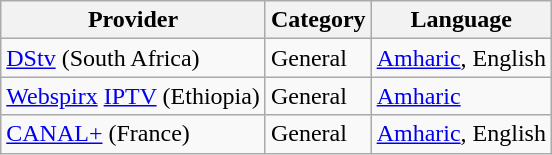<table class="wikitable">
<tr>
<th>Provider</th>
<th>Category</th>
<th>Language</th>
</tr>
<tr>
<td><a href='#'>DStv</a> (South Africa)</td>
<td>General</td>
<td><a href='#'>Amharic</a>, English</td>
</tr>
<tr>
<td><a href='#'>Webspirx</a> <a href='#'>IPTV</a> (Ethiopia)</td>
<td>General</td>
<td><a href='#'>Amharic</a></td>
</tr>
<tr>
<td><a href='#'>CANAL+</a> (France)</td>
<td>General</td>
<td><a href='#'>Amharic</a>, English</td>
</tr>
</table>
